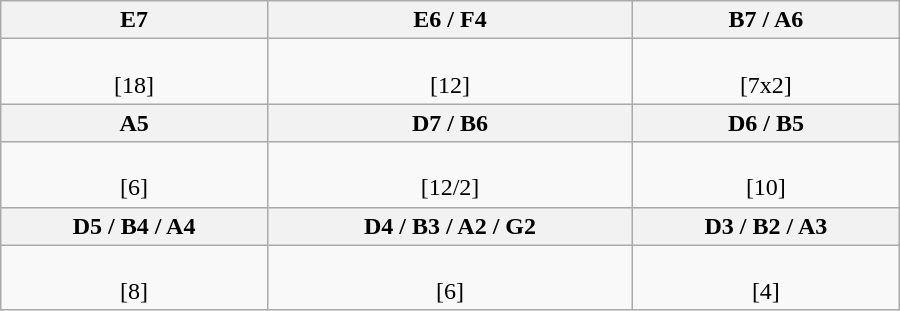<table class=wikitable width=600>
<tr>
<th>E7</th>
<th>E6 / F4</th>
<th>B7 / A6</th>
</tr>
<tr valign=top align=center>
<td><br>[18]</td>
<td><br>[12]</td>
<td><br>[7x2]</td>
</tr>
<tr>
<th>A5</th>
<th>D7 / B6</th>
<th>D6 / B5</th>
</tr>
<tr valign=top align=center>
<td><br>[6]</td>
<td><br>[12/2]</td>
<td><br>[10]</td>
</tr>
<tr>
<th>D5 / B4 / A4</th>
<th>D4 / B3 / A2 / G2</th>
<th>D3 / B2 / A3</th>
</tr>
<tr valign=top align=center>
<td><br>[8]</td>
<td><br>[6]</td>
<td><br>[4]</td>
</tr>
</table>
